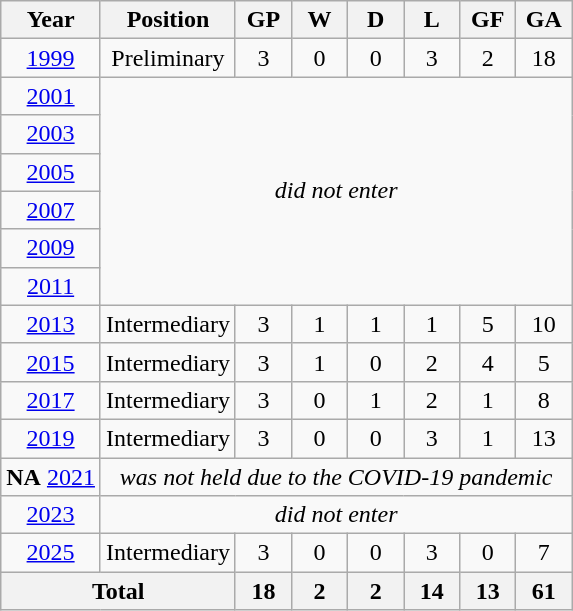<table class="wikitable" style="text-align: center;">
<tr>
<th>Year</th>
<th>Position</th>
<th width=30>GP</th>
<th width=30>W</th>
<th width=30>D</th>
<th width=30>L</th>
<th width=30>GF</th>
<th width=30>GA</th>
</tr>
<tr>
<td> <a href='#'>1999</a></td>
<td>Preliminary</td>
<td>3</td>
<td>0</td>
<td>0</td>
<td>3</td>
<td>2</td>
<td>18</td>
</tr>
<tr>
<td> <a href='#'>2001</a></td>
<td rowspan=6 colspan=7><em>did not enter</em></td>
</tr>
<tr>
<td> <a href='#'>2003</a></td>
</tr>
<tr>
<td> <a href='#'>2005</a></td>
</tr>
<tr>
<td> <a href='#'>2007</a></td>
</tr>
<tr>
<td> <a href='#'>2009</a></td>
</tr>
<tr>
<td> <a href='#'>2011</a></td>
</tr>
<tr>
<td> <a href='#'>2013</a></td>
<td>Intermediary</td>
<td>3</td>
<td>1</td>
<td>1</td>
<td>1</td>
<td>5</td>
<td>10</td>
</tr>
<tr>
<td> <a href='#'>2015</a></td>
<td>Intermediary</td>
<td>3</td>
<td>1</td>
<td>0</td>
<td>2</td>
<td>4</td>
<td>5</td>
</tr>
<tr>
<td> <a href='#'>2017</a></td>
<td>Intermediary</td>
<td>3</td>
<td>0</td>
<td>1</td>
<td>2</td>
<td>1</td>
<td>8</td>
</tr>
<tr>
<td> <a href='#'>2019</a></td>
<td>Intermediary</td>
<td>3</td>
<td>0</td>
<td>0</td>
<td>3</td>
<td>1</td>
<td>13</td>
</tr>
<tr>
<td><strong>NA</strong> <a href='#'>2021</a></td>
<td colspan=7><em>was not held due to the COVID-19 pandemic</em></td>
</tr>
<tr>
<td> <a href='#'>2023</a></td>
<td colspan=7><em>did not enter</em></td>
</tr>
<tr>
<td> <a href='#'>2025</a></td>
<td>Intermediary</td>
<td>3</td>
<td>0</td>
<td>0</td>
<td>3</td>
<td>0</td>
<td>7</td>
</tr>
<tr>
<th colspan=2>Total</th>
<th>18</th>
<th>2</th>
<th>2</th>
<th>14</th>
<th>13</th>
<th>61</th>
</tr>
</table>
